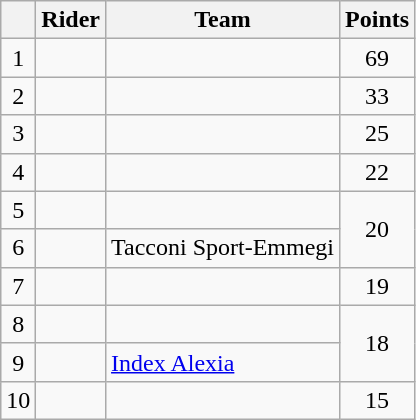<table class="wikitable">
<tr>
<th></th>
<th>Rider</th>
<th>Team</th>
<th>Points</th>
</tr>
<tr>
<td style="text-align:center;">1</td>
<td> </td>
<td></td>
<td style="text-align:center;">69</td>
</tr>
<tr>
<td style="text-align:center;">2</td>
<td></td>
<td></td>
<td style="text-align:center;">33</td>
</tr>
<tr>
<td style="text-align:center;">3</td>
<td></td>
<td></td>
<td style="text-align:center;">25</td>
</tr>
<tr>
<td style="text-align:center;">4</td>
<td></td>
<td></td>
<td style="text-align:center;">22</td>
</tr>
<tr>
<td style="text-align:center;">5</td>
<td></td>
<td></td>
<td style="text-align:center;" rowspan="2">20</td>
</tr>
<tr>
<td style="text-align:center;">6</td>
<td></td>
<td>Tacconi Sport-Emmegi</td>
</tr>
<tr>
<td style="text-align:center;">7</td>
<td></td>
<td></td>
<td style="text-align:center;">19</td>
</tr>
<tr>
<td style="text-align:center;">8</td>
<td></td>
<td></td>
<td style="text-align:center;" rowspan="2">18</td>
</tr>
<tr>
<td style="text-align:center;">9</td>
<td> </td>
<td><a href='#'>Index Alexia</a></td>
</tr>
<tr>
<td style="text-align:center;">10</td>
<td></td>
<td></td>
<td style="text-align:center;">15</td>
</tr>
</table>
